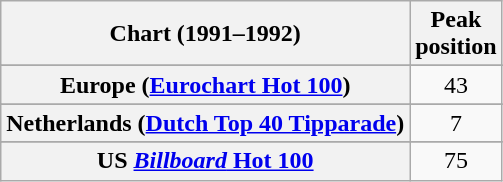<table class="wikitable sortable plainrowheaders" style="text-align:center">
<tr>
<th scope="col">Chart (1991–1992)</th>
<th scope="col">Peak<br>position</th>
</tr>
<tr>
</tr>
<tr>
</tr>
<tr>
<th scope="row">Europe (<a href='#'>Eurochart Hot 100</a>)</th>
<td>43</td>
</tr>
<tr>
</tr>
<tr>
</tr>
<tr>
<th scope="row">Netherlands (<a href='#'>Dutch Top 40 Tipparade</a>)</th>
<td>7</td>
</tr>
<tr>
</tr>
<tr>
</tr>
<tr>
</tr>
<tr>
<th scope="row">US <a href='#'><em>Billboard</em> Hot 100</a></th>
<td>75</td>
</tr>
</table>
